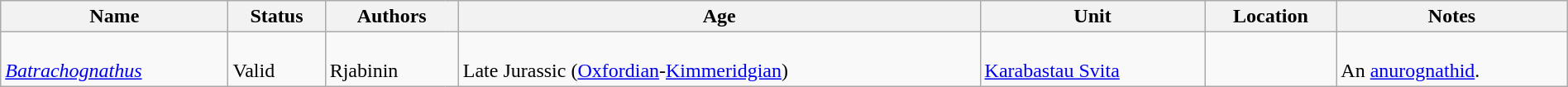<table class="wikitable sortable" align="center" width="100%">
<tr>
<th>Name</th>
<th>Status</th>
<th colspan="2">Authors</th>
<th>Age</th>
<th>Unit</th>
<th>Location</th>
<th>Notes</th>
</tr>
<tr>
<td><br><em><a href='#'>Batrachognathus</a></em></td>
<td><br>Valid</td>
<td style="border-right:0px" valign="top"><br>Rjabinin</td>
<td style="border-left:0px" valign="top"></td>
<td><br>Late Jurassic (<a href='#'>Oxfordian</a>-<a href='#'>Kimmeridgian</a>)</td>
<td><br><a href='#'>Karabastau Svita</a></td>
<td><br></td>
<td><br>An <a href='#'>anurognathid</a>.</td>
</tr>
</table>
